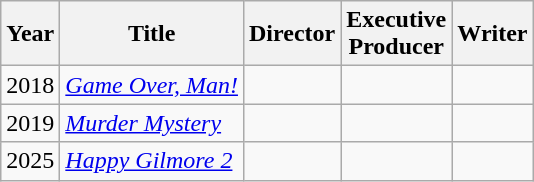<table class="wikitable">
<tr>
<th>Year</th>
<th>Title</th>
<th>Director</th>
<th>Executive<br>Producer</th>
<th>Writer</th>
</tr>
<tr>
<td>2018</td>
<td><em><a href='#'>Game Over, Man!</a></em></td>
<td></td>
<td></td>
<td></td>
</tr>
<tr>
<td>2019</td>
<td><em><a href='#'>Murder Mystery</a></em></td>
<td></td>
<td></td>
<td></td>
</tr>
<tr>
<td>2025</td>
<td><em><a href='#'>Happy Gilmore 2</a></em></td>
<td></td>
<td></td>
<td></td>
</tr>
</table>
